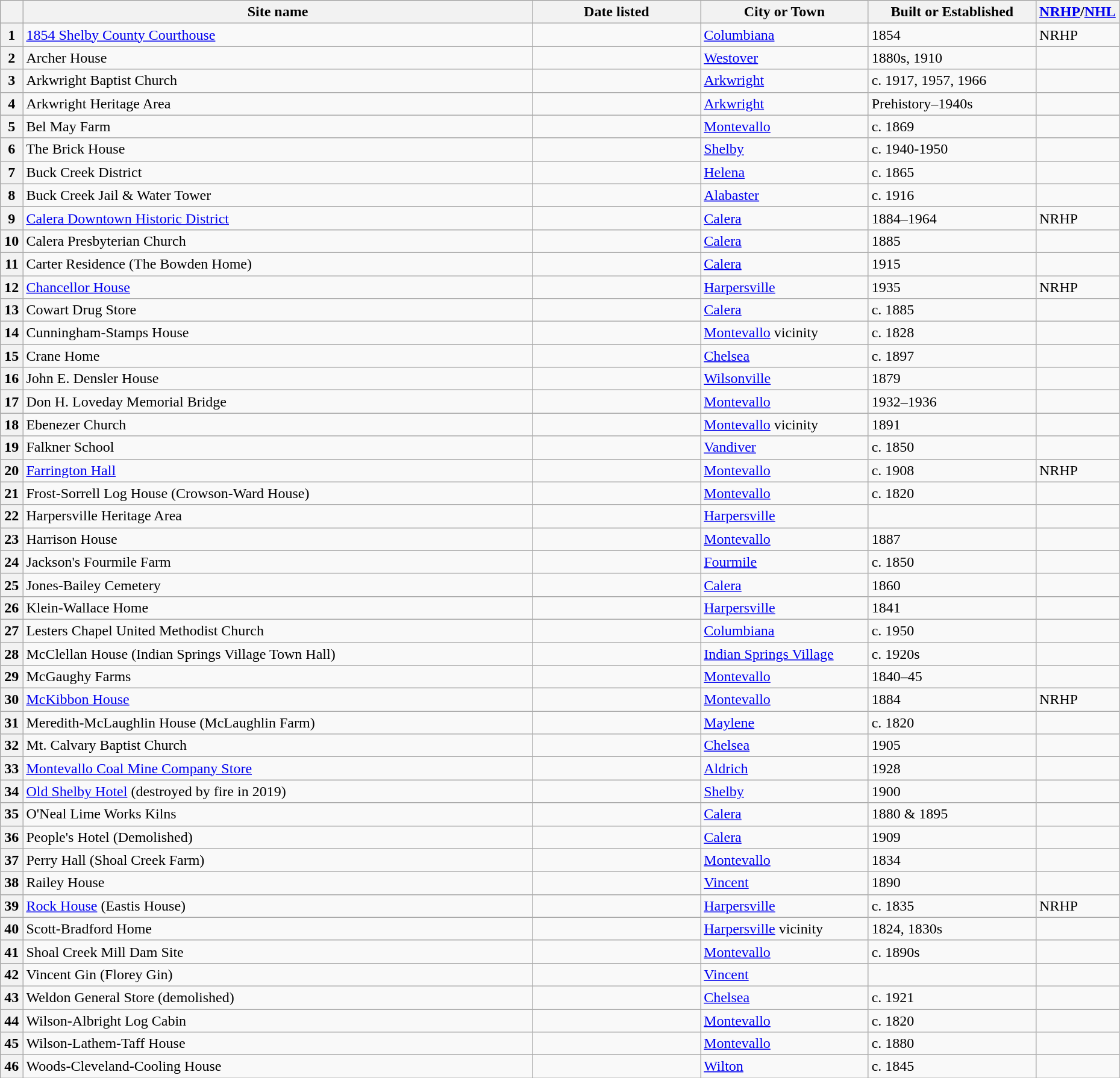<table class="wikitable" style="width:98%">
<tr>
<th width = 2% ></th>
<th><strong>Site name</strong></th>
<th width = 15% ><strong>Date listed</strong></th>
<th width = 15% ><strong>City or Town</strong></th>
<th width = 15% ><strong>Built or Established</strong></th>
<th width = 5%  ><strong><a href='#'>NRHP</a>/<a href='#'>NHL</a></strong></th>
</tr>
<tr ->
<th>1</th>
<td><a href='#'>1854 Shelby County Courthouse</a></td>
<td></td>
<td><a href='#'>Columbiana</a></td>
<td>1854</td>
<td>NRHP</td>
</tr>
<tr>
<th>2</th>
<td>Archer House</td>
<td></td>
<td><a href='#'>Westover</a></td>
<td>1880s, 1910</td>
<td></td>
</tr>
<tr>
<th>3</th>
<td>Arkwright Baptist Church</td>
<td></td>
<td><a href='#'>Arkwright</a></td>
<td>c. 1917, 1957, 1966</td>
<td></td>
</tr>
<tr>
<th>4</th>
<td>Arkwright Heritage Area</td>
<td></td>
<td><a href='#'>Arkwright</a></td>
<td>Prehistory–1940s</td>
<td></td>
</tr>
<tr ->
<th>5</th>
<td>Bel May Farm</td>
<td></td>
<td><a href='#'>Montevallo</a></td>
<td>c. 1869</td>
<td></td>
</tr>
<tr ->
<th>6</th>
<td>The Brick House</td>
<td></td>
<td><a href='#'>Shelby</a></td>
<td>c. 1940-1950</td>
<td></td>
</tr>
<tr ->
<th>7</th>
<td>Buck Creek District</td>
<td></td>
<td><a href='#'>Helena</a></td>
<td>c. 1865</td>
<td></td>
</tr>
<tr ->
<th>8</th>
<td>Buck Creek Jail & Water Tower</td>
<td></td>
<td><a href='#'>Alabaster</a></td>
<td>c. 1916</td>
<td></td>
</tr>
<tr ->
<th>9</th>
<td><a href='#'>Calera Downtown Historic District</a></td>
<td></td>
<td><a href='#'>Calera</a></td>
<td>1884–1964</td>
<td>NRHP</td>
</tr>
<tr ->
<th>10</th>
<td>Calera Presbyterian Church</td>
<td></td>
<td><a href='#'>Calera</a></td>
<td>1885</td>
<td></td>
</tr>
<tr ->
<th>11</th>
<td>Carter Residence (The Bowden Home)</td>
<td></td>
<td><a href='#'>Calera</a></td>
<td>1915</td>
<td></td>
</tr>
<tr ->
<th>12</th>
<td><a href='#'>Chancellor House</a></td>
<td></td>
<td><a href='#'>Harpersville</a></td>
<td>1935</td>
<td>NRHP</td>
</tr>
<tr ->
<th>13</th>
<td>Cowart Drug Store</td>
<td></td>
<td><a href='#'>Calera</a></td>
<td>c. 1885</td>
<td></td>
</tr>
<tr ->
<th>14</th>
<td>Cunningham-Stamps House</td>
<td></td>
<td><a href='#'>Montevallo</a> vicinity</td>
<td>c. 1828</td>
<td></td>
</tr>
<tr ->
<th>15</th>
<td>Crane Home</td>
<td></td>
<td><a href='#'>Chelsea</a></td>
<td>c. 1897</td>
<td></td>
</tr>
<tr ->
<th>16</th>
<td>John E. Densler House</td>
<td></td>
<td><a href='#'>Wilsonville</a></td>
<td>1879</td>
<td></td>
</tr>
<tr ->
<th>17</th>
<td>Don H. Loveday Memorial Bridge</td>
<td></td>
<td><a href='#'>Montevallo</a></td>
<td>1932–1936</td>
<td></td>
</tr>
<tr ->
<th>18</th>
<td>Ebenezer Church</td>
<td></td>
<td><a href='#'>Montevallo</a> vicinity</td>
<td>1891</td>
<td></td>
</tr>
<tr ->
<th>19</th>
<td>Falkner School</td>
<td></td>
<td><a href='#'>Vandiver</a></td>
<td>c. 1850</td>
<td></td>
</tr>
<tr ->
<th>20</th>
<td><a href='#'>Farrington Hall</a></td>
<td></td>
<td><a href='#'>Montevallo</a></td>
<td>c. 1908</td>
<td>NRHP</td>
</tr>
<tr ->
<th>21</th>
<td>Frost-Sorrell Log House (Crowson-Ward House)</td>
<td></td>
<td><a href='#'>Montevallo</a></td>
<td>c. 1820</td>
<td></td>
</tr>
<tr ->
<th>22</th>
<td>Harpersville Heritage Area</td>
<td></td>
<td><a href='#'>Harpersville</a></td>
<td></td>
<td></td>
</tr>
<tr ->
<th>23</th>
<td>Harrison House</td>
<td></td>
<td><a href='#'>Montevallo</a></td>
<td>1887</td>
<td></td>
</tr>
<tr ->
<th>24</th>
<td>Jackson's Fourmile Farm</td>
<td></td>
<td><a href='#'>Fourmile</a></td>
<td>c. 1850</td>
<td></td>
</tr>
<tr ->
<th>25</th>
<td>Jones-Bailey Cemetery</td>
<td></td>
<td><a href='#'>Calera</a></td>
<td>1860</td>
<td></td>
</tr>
<tr ->
<th>26</th>
<td>Klein-Wallace Home</td>
<td></td>
<td><a href='#'>Harpersville</a></td>
<td>1841</td>
<td></td>
</tr>
<tr ->
<th>27</th>
<td>Lesters Chapel United Methodist Church</td>
<td></td>
<td><a href='#'>Columbiana</a></td>
<td>c. 1950</td>
<td></td>
</tr>
<tr>
<th>28</th>
<td>McClellan House (Indian Springs Village Town Hall)</td>
<td></td>
<td><a href='#'>Indian Springs Village</a></td>
<td>c. 1920s</td>
<td></td>
</tr>
<tr ->
<th>29</th>
<td>McGaughy Farms</td>
<td></td>
<td><a href='#'>Montevallo</a></td>
<td>1840–45</td>
<td></td>
</tr>
<tr ->
<th>30</th>
<td><a href='#'>McKibbon House</a></td>
<td></td>
<td><a href='#'>Montevallo</a></td>
<td>1884</td>
<td>NRHP</td>
</tr>
<tr ->
<th>31</th>
<td>Meredith-McLaughlin House (McLaughlin Farm)</td>
<td></td>
<td><a href='#'>Maylene</a></td>
<td>c. 1820</td>
<td></td>
</tr>
<tr ->
<th>32</th>
<td>Mt. Calvary Baptist Church</td>
<td></td>
<td><a href='#'>Chelsea</a></td>
<td>1905</td>
<td></td>
</tr>
<tr ->
<th>33</th>
<td><a href='#'>Montevallo Coal Mine Company Store</a></td>
<td></td>
<td><a href='#'>Aldrich</a></td>
<td>1928</td>
<td></td>
</tr>
<tr ->
<th>34</th>
<td><a href='#'>Old Shelby Hotel</a> (destroyed by fire in 2019)</td>
<td></td>
<td><a href='#'>Shelby</a></td>
<td>1900</td>
<td></td>
</tr>
<tr ->
<th>35</th>
<td>O'Neal Lime Works Kilns</td>
<td></td>
<td><a href='#'>Calera</a></td>
<td>1880 & 1895</td>
<td></td>
</tr>
<tr ->
<th>36</th>
<td>People's Hotel (Demolished)</td>
<td></td>
<td><a href='#'>Calera</a></td>
<td>1909</td>
<td></td>
</tr>
<tr ->
<th>37</th>
<td>Perry Hall (Shoal Creek Farm)</td>
<td></td>
<td><a href='#'>Montevallo</a></td>
<td>1834</td>
<td></td>
</tr>
<tr ->
<th>38</th>
<td>Railey House</td>
<td></td>
<td><a href='#'>Vincent</a></td>
<td>1890</td>
<td></td>
</tr>
<tr ->
<th>39</th>
<td><a href='#'>Rock House</a> (Eastis House)</td>
<td></td>
<td><a href='#'>Harpersville</a></td>
<td>c. 1835</td>
<td>NRHP</td>
</tr>
<tr ->
<th>40</th>
<td>Scott-Bradford Home</td>
<td></td>
<td><a href='#'>Harpersville</a> vicinity</td>
<td>1824, 1830s</td>
<td></td>
</tr>
<tr ->
<th>41</th>
<td>Shoal Creek Mill Dam Site</td>
<td></td>
<td><a href='#'>Montevallo</a></td>
<td>c. 1890s</td>
<td></td>
</tr>
<tr ->
<th>42</th>
<td>Vincent Gin (Florey Gin)</td>
<td></td>
<td><a href='#'>Vincent</a></td>
<td></td>
<td></td>
</tr>
<tr ->
<th>43</th>
<td>Weldon General Store (demolished)</td>
<td></td>
<td><a href='#'>Chelsea</a></td>
<td>c. 1921</td>
<td></td>
</tr>
<tr ->
<th>44</th>
<td>Wilson-Albright Log Cabin</td>
<td></td>
<td><a href='#'>Montevallo</a></td>
<td>c. 1820</td>
<td></td>
</tr>
<tr ->
<th>45</th>
<td>Wilson-Lathem-Taff House</td>
<td></td>
<td><a href='#'>Montevallo</a></td>
<td>c. 1880</td>
<td></td>
</tr>
<tr ->
<th>46</th>
<td>Woods-Cleveland-Cooling House</td>
<td></td>
<td><a href='#'>Wilton</a></td>
<td>c. 1845</td>
<td></td>
</tr>
</table>
